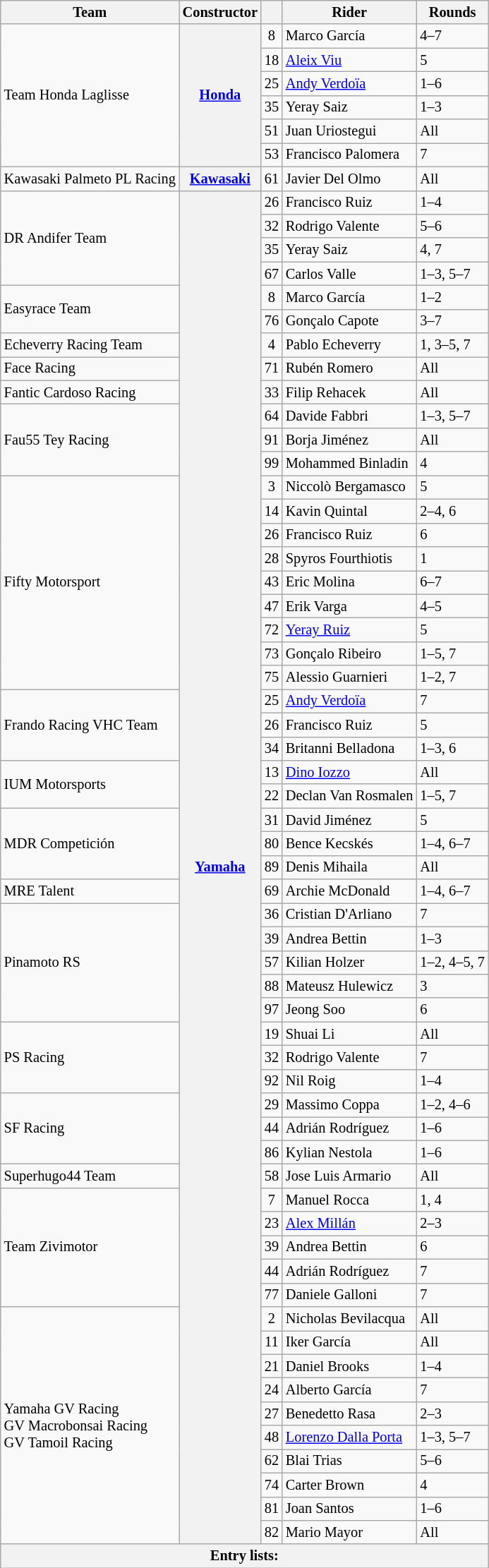<table class="wikitable" style="font-size:85%;">
<tr>
<th>Team</th>
<th>Constructor</th>
<th></th>
<th>Rider</th>
<th>Rounds</th>
</tr>
<tr>
<td rowspan="6"> Team Honda Laglisse</td>
<th rowspan="6"><a href='#'>Honda</a></th>
<td align="center">8</td>
<td> Marco García</td>
<td>4–7</td>
</tr>
<tr>
<td align="center">18</td>
<td> <a href='#'>Aleix Viu</a></td>
<td>5</td>
</tr>
<tr>
<td align="center">25</td>
<td> <a href='#'>Andy Verdoïa</a></td>
<td>1–6</td>
</tr>
<tr>
<td align="center">35</td>
<td> Yeray Saiz</td>
<td>1–3</td>
</tr>
<tr>
<td align="center">51</td>
<td> Juan Uriostegui</td>
<td>All</td>
</tr>
<tr>
<td align="center">53</td>
<td> Francisco Palomera</td>
<td>7</td>
</tr>
<tr>
<td> Kawasaki Palmeto PL Racing</td>
<th><a href='#'>Kawasaki</a></th>
<td align="center">61</td>
<td> Javier Del Olmo</td>
<td>All</td>
</tr>
<tr>
<td rowspan="4"> DR Andifer Team</td>
<th rowspan="57"><a href='#'>Yamaha</a></th>
<td align="center">26</td>
<td> Francisco Ruiz</td>
<td>1–4</td>
</tr>
<tr>
<td align="center">32</td>
<td> Rodrigo Valente</td>
<td>5–6</td>
</tr>
<tr>
<td align="center">35</td>
<td> Yeray Saiz</td>
<td>4, 7</td>
</tr>
<tr>
<td align="center">67</td>
<td> Carlos Valle</td>
<td>1–3, 5–7</td>
</tr>
<tr>
<td rowspan="2"> Easyrace Team</td>
<td align="center">8</td>
<td> Marco García</td>
<td>1–2</td>
</tr>
<tr>
<td align="center">76</td>
<td> Gonçalo Capote</td>
<td>3–7</td>
</tr>
<tr>
<td> Echeverry Racing Team</td>
<td align="center">4</td>
<td> Pablo Echeverry</td>
<td>1, 3–5, 7</td>
</tr>
<tr>
<td> Face Racing</td>
<td align="center">71</td>
<td> Rubén Romero</td>
<td>All</td>
</tr>
<tr>
<td> Fantic Cardoso Racing</td>
<td align="center">33</td>
<td> Filip Rehacek</td>
<td>All</td>
</tr>
<tr>
<td rowspan="3"> Fau55 Tey Racing</td>
<td align="center">64</td>
<td> Davide Fabbri</td>
<td>1–3, 5–7</td>
</tr>
<tr>
<td align="center">91</td>
<td> Borja Jiménez</td>
<td>All</td>
</tr>
<tr>
<td align="center">99</td>
<td> Mohammed Binladin</td>
<td>4</td>
</tr>
<tr>
<td rowspan="9"> Fifty Motorsport</td>
<td align="center">3</td>
<td> Niccolò Bergamasco</td>
<td>5</td>
</tr>
<tr>
<td align="center">14</td>
<td> Kavin Quintal</td>
<td>2–4, 6</td>
</tr>
<tr>
<td align="center">26</td>
<td> Francisco Ruiz</td>
<td>6</td>
</tr>
<tr>
<td align="center">28</td>
<td> Spyros Fourthiotis</td>
<td>1</td>
</tr>
<tr>
<td align="center">43</td>
<td> Eric Molina</td>
<td>6–7</td>
</tr>
<tr>
<td align="center">47</td>
<td> Erik Varga</td>
<td>4–5</td>
</tr>
<tr>
<td align="center">72</td>
<td> <a href='#'>Yeray Ruiz</a></td>
<td>5</td>
</tr>
<tr>
<td align="center">73</td>
<td> Gonçalo Ribeiro</td>
<td>1–5, 7</td>
</tr>
<tr>
<td align="center">75</td>
<td> Alessio Guarnieri</td>
<td>1–2, 7</td>
</tr>
<tr>
<td rowspan="3"> Frando Racing VHC Team</td>
<td align="center">25</td>
<td> <a href='#'>Andy Verdoïa</a></td>
<td>7</td>
</tr>
<tr>
<td align="center">26</td>
<td> Francisco Ruiz</td>
<td>5</td>
</tr>
<tr>
<td align="center">34</td>
<td> Britanni Belladona</td>
<td>1–3, 6</td>
</tr>
<tr>
<td rowspan="2"> IUM Motorsports</td>
<td align="center">13</td>
<td> <a href='#'>Dino Iozzo</a></td>
<td>All</td>
</tr>
<tr>
<td align="center">22</td>
<td> Declan Van Rosmalen</td>
<td>1–5, 7</td>
</tr>
<tr>
<td rowspan="3"> MDR Competición</td>
<td align="center">31</td>
<td> David Jiménez</td>
<td>5</td>
</tr>
<tr>
<td align="center">80</td>
<td> Bence Kecskés</td>
<td>1–4, 6–7</td>
</tr>
<tr>
<td align="center">89</td>
<td> Denis Mihaila</td>
<td>All</td>
</tr>
<tr>
<td> MRE Talent</td>
<td align="center">69</td>
<td> Archie McDonald</td>
<td>1–4, 6–7</td>
</tr>
<tr>
<td rowspan="5"> Pinamoto RS</td>
<td align="center">36</td>
<td> Cristian D'Arliano</td>
<td>7</td>
</tr>
<tr>
<td align="center">39</td>
<td> Andrea Bettin</td>
<td>1–3</td>
</tr>
<tr>
<td align="center">57</td>
<td> Kilian Holzer</td>
<td>1–2, 4–5, 7</td>
</tr>
<tr>
<td align="center">88</td>
<td> Mateusz Hulewicz</td>
<td>3</td>
</tr>
<tr>
<td align="center">97</td>
<td> Jeong Soo</td>
<td>6</td>
</tr>
<tr>
<td rowspan="3"> PS Racing</td>
<td align="center">19</td>
<td> Shuai Li</td>
<td>All</td>
</tr>
<tr>
<td align="center">32</td>
<td> Rodrigo Valente</td>
<td>7</td>
</tr>
<tr>
<td align="center">92</td>
<td> Nil Roig</td>
<td>1–4</td>
</tr>
<tr>
<td rowspan="3"> SF Racing</td>
<td align="center">29</td>
<td> Massimo Coppa</td>
<td>1–2, 4–6</td>
</tr>
<tr>
<td align="center">44</td>
<td> Adrián Rodríguez</td>
<td>1–6</td>
</tr>
<tr>
<td align="center">86</td>
<td> Kylian Nestola</td>
<td>1–6</td>
</tr>
<tr>
<td> Superhugo44 Team</td>
<td align="center">58</td>
<td> Jose Luis Armario</td>
<td>All</td>
</tr>
<tr>
<td rowspan="5"> Team Zivimotor</td>
<td align="center">7</td>
<td> Manuel Rocca</td>
<td>1, 4</td>
</tr>
<tr>
<td align="center">23</td>
<td> <a href='#'>Alex Millán</a></td>
<td>2–3</td>
</tr>
<tr>
<td align="center">39</td>
<td> Andrea Bettin</td>
<td>6</td>
</tr>
<tr>
<td align="center">44</td>
<td> Adrián Rodríguez</td>
<td>7</td>
</tr>
<tr>
<td align="center">77</td>
<td> Daniele Galloni</td>
<td>7</td>
</tr>
<tr>
<td rowspan="10"> Yamaha GV Racing<br>GV Macrobonsai Racing<br>GV Tamoil Racing</td>
<td align="center">2</td>
<td> Nicholas Bevilacqua</td>
<td>All</td>
</tr>
<tr>
<td align="center">11</td>
<td> Iker García</td>
<td>All</td>
</tr>
<tr>
<td align="center">21</td>
<td> Daniel Brooks</td>
<td>1–4</td>
</tr>
<tr>
<td align="center">24</td>
<td> Alberto García</td>
<td>7</td>
</tr>
<tr>
<td align="center">27</td>
<td> Benedetto Rasa</td>
<td>2–3</td>
</tr>
<tr>
<td align="center">48</td>
<td> <a href='#'>Lorenzo Dalla Porta</a></td>
<td>1–3, 5–7</td>
</tr>
<tr>
<td align="center">62</td>
<td> Blai Trias</td>
<td>5–6</td>
</tr>
<tr>
<td align="center">74</td>
<td> Carter Brown</td>
<td>4</td>
</tr>
<tr>
<td align="center">81</td>
<td> Joan Santos</td>
<td>1–6</td>
</tr>
<tr>
<td align="center">82</td>
<td> Mario Mayor</td>
<td>All</td>
</tr>
<tr>
<th colspan="5">Entry lists:</th>
</tr>
</table>
